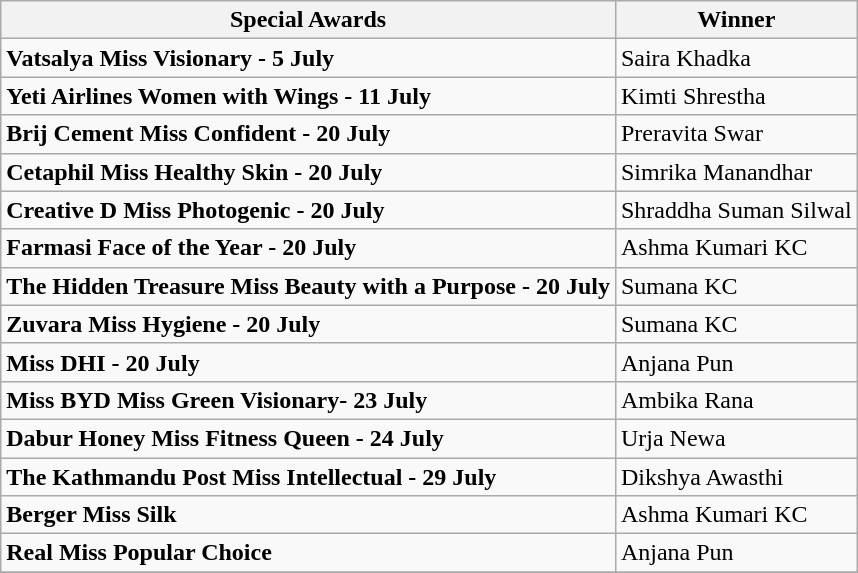<table class="sortable wikitable sticky-header static-row-numbers col1left" >
<tr>
<th><strong>Special Awards</strong></th>
<th><strong>Winner</strong></th>
</tr>
<tr>
<td><strong>Vatsalya Miss Visionary - 5 July</strong></td>
<td>Saira Khadka</td>
</tr>
<tr>
<td><strong>Yeti Airlines Women with Wings - 11 July</strong></td>
<td>Kimti Shrestha</td>
</tr>
<tr>
<td><strong>Brij Cement Miss Confident - 20 July</strong></td>
<td>Preravita Swar</td>
</tr>
<tr>
<td><strong>Cetaphil Miss Healthy Skin - 20 July</strong></td>
<td>Simrika Manandhar</td>
</tr>
<tr>
<td><strong>Creative D Miss Photogenic - 20 July</strong></td>
<td>Shraddha Suman Silwal</td>
</tr>
<tr>
<td><strong>Farmasi Face of the Year - 20 July</strong></td>
<td>Ashma Kumari KC</td>
</tr>
<tr>
<td><strong>The Hidden Treasure Miss Beauty with a Purpose - 20 July</strong></td>
<td>Sumana KC</td>
</tr>
<tr>
<td><strong>Zuvara Miss Hygiene - 20 July</strong></td>
<td>Sumana KC</td>
</tr>
<tr>
<td><strong>Miss DHI - 20 July</strong></td>
<td>Anjana Pun</td>
</tr>
<tr>
<td><strong>Miss BYD Miss Green Visionary- 23 July</strong></td>
<td>Ambika Rana</td>
</tr>
<tr>
<td><strong>Dabur Honey Miss Fitness Queen - 24 July</strong></td>
<td>Urja Newa</td>
</tr>
<tr>
<td><strong>The Kathmandu Post Miss Intellectual - 29 July</strong></td>
<td>Dikshya Awasthi</td>
</tr>
<tr>
<td><strong>Berger Miss Silk</strong></td>
<td>Ashma Kumari KC</td>
</tr>
<tr>
<td><strong>Real Miss Popular Choice</strong></td>
<td>Anjana Pun</td>
</tr>
<tr>
</tr>
</table>
